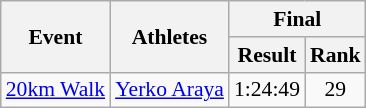<table class="wikitable" border="1" style="font-size:90%">
<tr>
<th rowspan="2">Event</th>
<th rowspan="2">Athletes</th>
<th colspan="2">Final</th>
</tr>
<tr>
<th>Result</th>
<th>Rank</th>
</tr>
<tr>
<td><a href='#'>20km Walk</a></td>
<td><a href='#'>Yerko Araya</a></td>
<td align=center>1:24:49</td>
<td align=center>29</td>
</tr>
</table>
